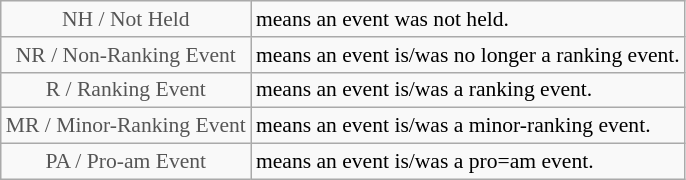<table class="wikitable" style="font-size:90%">
<tr>
<td style="text-align:center; color:#555555;" colspan="4">NH / Not Held</td>
<td>means an event was not held.</td>
</tr>
<tr>
<td style="text-align:center; color:#555555;" colspan="4">NR / Non-Ranking Event</td>
<td>means an event is/was no longer a ranking event.</td>
</tr>
<tr>
<td style="text-align:center; color:#555555;" colspan="4">R / Ranking Event</td>
<td>means an event is/was a ranking event.</td>
</tr>
<tr>
<td style="text-align:center; color:#555555;" colspan="4">MR / Minor-Ranking Event</td>
<td>means an event is/was a minor-ranking event.</td>
</tr>
<tr>
<td style="text-align:center; color:#555555;" colspan="4">PA / Pro-am Event</td>
<td>means an event is/was a pro=am event.</td>
</tr>
</table>
